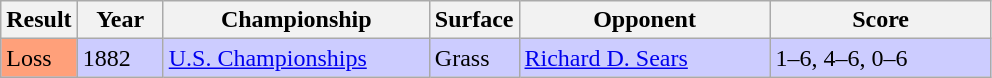<table class="sortable wikitable">
<tr>
<th style="width:40px">Result</th>
<th style="width:50px">Year</th>
<th style="width:170px">Championship</th>
<th style="width:50px">Surface</th>
<th style="width:160px">Opponent</th>
<th style="width:140px" class="unsortable">Score</th>
</tr>
<tr style="background:#ccf;">
<td style="background:#ffa07a;">Loss</td>
<td>1882</td>
<td><a href='#'>U.S. Championships</a></td>
<td>Grass</td>
<td>  <a href='#'>Richard D. Sears</a></td>
<td>1–6, 4–6, 0–6</td>
</tr>
</table>
